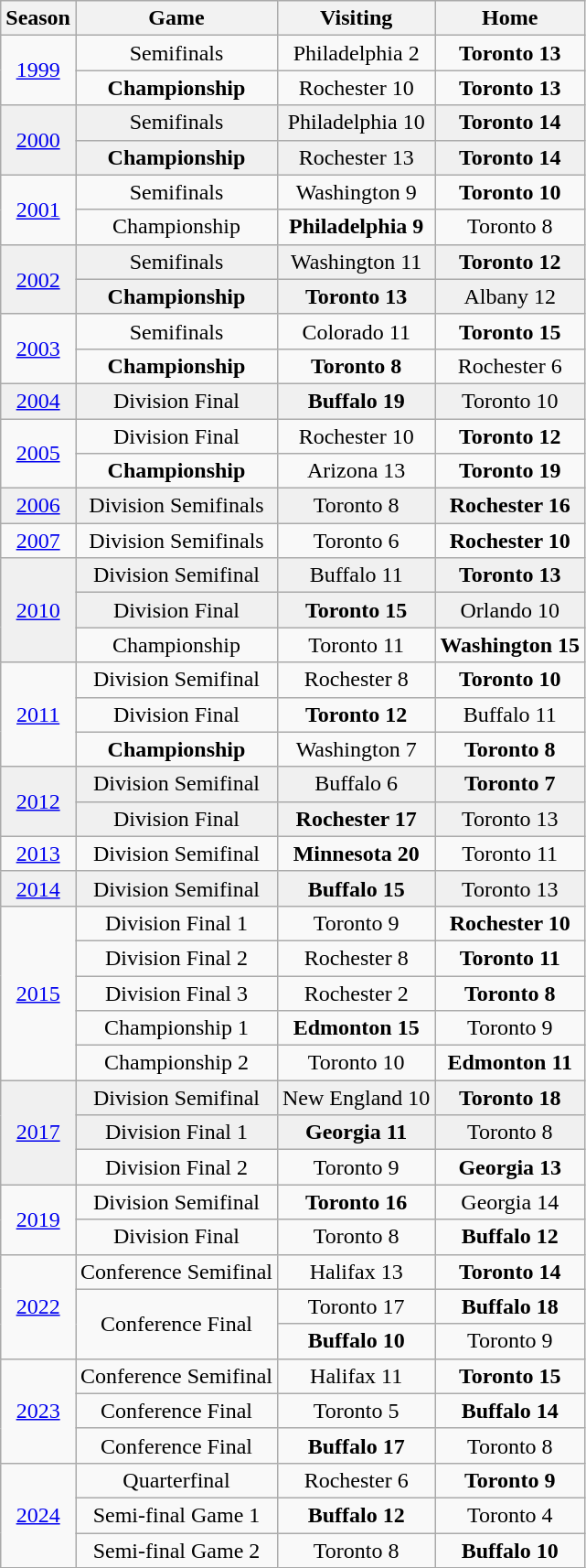<table class="wikitable" style="text-align:center">
<tr>
<th>Season</th>
<th>Game</th>
<th>Visiting</th>
<th>Home</th>
</tr>
<tr>
<td rowspan="2"><a href='#'>1999</a></td>
<td>Semifinals</td>
<td>Philadelphia 2</td>
<td><strong>Toronto 13</strong></td>
</tr>
<tr>
<td><strong>Championship</strong></td>
<td>Rochester 10</td>
<td><strong>Toronto 13</strong></td>
</tr>
<tr bgcolor="#f0f0f0">
<td rowspan="2"><a href='#'>2000</a></td>
<td>Semifinals</td>
<td>Philadelphia 10</td>
<td><strong>Toronto 14</strong></td>
</tr>
<tr bgcolor="#f0f0f0">
<td><strong>Championship</strong></td>
<td>Rochester 13</td>
<td><strong>Toronto 14</strong></td>
</tr>
<tr>
<td rowspan="2"><a href='#'>2001</a></td>
<td>Semifinals</td>
<td>Washington 9</td>
<td><strong>Toronto 10</strong></td>
</tr>
<tr>
<td>Championship</td>
<td><strong>Philadelphia 9</strong></td>
<td>Toronto 8</td>
</tr>
<tr bgcolor="#f0f0f0">
<td rowspan="2"><a href='#'>2002</a></td>
<td>Semifinals</td>
<td>Washington 11</td>
<td><strong>Toronto 12</strong></td>
</tr>
<tr bgcolor="#f0f0f0">
<td><strong>Championship</strong></td>
<td><strong>Toronto 13</strong></td>
<td>Albany 12</td>
</tr>
<tr>
<td rowspan="2"><a href='#'>2003</a></td>
<td>Semifinals</td>
<td>Colorado 11</td>
<td><strong>Toronto 15</strong></td>
</tr>
<tr>
<td><strong>Championship</strong></td>
<td><strong>Toronto 8</strong></td>
<td>Rochester 6</td>
</tr>
<tr bgcolor="#f0f0f0">
<td><a href='#'>2004</a></td>
<td>Division Final</td>
<td><strong>Buffalo 19</strong></td>
<td>Toronto 10</td>
</tr>
<tr>
<td rowspan="2"><a href='#'>2005</a></td>
<td>Division Final</td>
<td>Rochester 10</td>
<td><strong>Toronto 12</strong></td>
</tr>
<tr>
<td><strong>Championship</strong></td>
<td>Arizona 13</td>
<td><strong>Toronto 19</strong></td>
</tr>
<tr bgcolor="#f0f0f0">
<td><a href='#'>2006</a></td>
<td>Division Semifinals</td>
<td>Toronto 8</td>
<td><strong>Rochester 16</strong></td>
</tr>
<tr>
<td><a href='#'>2007</a></td>
<td>Division Semifinals</td>
<td>Toronto 6</td>
<td><strong>Rochester 10</strong></td>
</tr>
<tr bgcolor="#f0f0f0">
<td rowspan="3"><a href='#'>2010</a></td>
<td>Division Semifinal</td>
<td>Buffalo 11</td>
<td><strong>Toronto 13</strong></td>
</tr>
<tr bgcolor="#f0f0f0">
<td>Division Final</td>
<td><strong>Toronto 15</strong></td>
<td>Orlando 10</td>
</tr>
<tr>
<td>Championship</td>
<td>Toronto 11</td>
<td><strong>Washington 15</strong></td>
</tr>
<tr>
<td rowspan="3"><a href='#'>2011</a></td>
<td>Division Semifinal</td>
<td>Rochester 8</td>
<td><strong>Toronto 10</strong></td>
</tr>
<tr>
<td>Division Final</td>
<td><strong>Toronto 12</strong></td>
<td>Buffalo 11</td>
</tr>
<tr>
<td><strong>Championship</strong></td>
<td>Washington 7</td>
<td><strong>Toronto 8</strong></td>
</tr>
<tr bgcolor="#f0f0f0">
<td rowspan="2"><a href='#'>2012</a></td>
<td>Division Semifinal</td>
<td>Buffalo 6</td>
<td><strong>Toronto 7</strong></td>
</tr>
<tr bgcolor="#f0f0f0">
<td>Division Final</td>
<td><strong>Rochester 17</strong></td>
<td>Toronto 13</td>
</tr>
<tr>
<td><a href='#'>2013</a></td>
<td>Division Semifinal</td>
<td><strong>Minnesota 20</strong></td>
<td>Toronto 11</td>
</tr>
<tr bgcolor="#f0f0f0">
<td><a href='#'>2014</a></td>
<td>Division Semifinal</td>
<td><strong>Buffalo 15</strong></td>
<td>Toronto 13</td>
</tr>
<tr>
<td rowspan="5"><a href='#'>2015</a></td>
<td>Division Final 1</td>
<td>Toronto 9</td>
<td><strong>Rochester 10</strong></td>
</tr>
<tr>
<td>Division Final 2</td>
<td>Rochester 8</td>
<td><strong>Toronto 11</strong></td>
</tr>
<tr>
<td>Division Final 3</td>
<td>Rochester 2</td>
<td><strong>Toronto 8</strong></td>
</tr>
<tr>
<td>Championship 1</td>
<td><strong>Edmonton 15</strong></td>
<td>Toronto 9</td>
</tr>
<tr>
<td>Championship 2</td>
<td>Toronto 10</td>
<td><strong>Edmonton 11</strong></td>
</tr>
<tr bgcolor="#f0f0f0">
<td rowspan="3"><a href='#'>2017</a></td>
<td>Division Semifinal</td>
<td>New England 10</td>
<td><strong>Toronto 18</strong></td>
</tr>
<tr bgcolor="#f0f0f0">
<td>Division Final 1</td>
<td><strong>Georgia 11</strong></td>
<td>Toronto 8</td>
</tr>
<tr>
<td>Division Final 2</td>
<td>Toronto 9</td>
<td><strong>Georgia 13</strong></td>
</tr>
<tr>
<td rowspan="2"><a href='#'>2019</a></td>
<td>Division Semifinal</td>
<td><strong>Toronto 16</strong></td>
<td>Georgia 14</td>
</tr>
<tr>
<td>Division Final</td>
<td>Toronto 8</td>
<td><strong>Buffalo 12</strong></td>
</tr>
<tr>
<td rowspan="3"><a href='#'>2022</a></td>
<td>Conference Semifinal</td>
<td>Halifax 13</td>
<td><strong>Toronto 14</strong></td>
</tr>
<tr>
<td rowspan="2">Conference Final</td>
<td>Toronto 17</td>
<td><strong>Buffalo 18</strong></td>
</tr>
<tr>
<td><strong>Buffalo 10</strong></td>
<td>Toronto 9</td>
</tr>
<tr>
<td rowspan="3"><a href='#'>2023</a></td>
<td>Conference Semifinal</td>
<td>Halifax 11</td>
<td><strong>Toronto 15</strong></td>
</tr>
<tr>
<td>Conference Final</td>
<td>Toronto 5</td>
<td><strong>Buffalo 14</strong></td>
</tr>
<tr>
<td>Conference Final</td>
<td><strong>Buffalo 17</strong></td>
<td>Toronto 8</td>
</tr>
<tr>
<td rowspan="3"><a href='#'>2024</a></td>
<td>Quarterfinal</td>
<td>Rochester 6</td>
<td><strong>Toronto 9</strong></td>
</tr>
<tr>
<td>Semi-final Game 1</td>
<td><strong>Buffalo 12</strong></td>
<td>Toronto 4</td>
</tr>
<tr>
<td>Semi-final Game 2</td>
<td>Toronto 8</td>
<td><strong>Buffalo 10</strong></td>
</tr>
</table>
